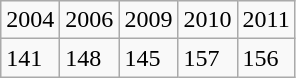<table class="wikitable">
<tr>
<td>2004</td>
<td>2006</td>
<td>2009</td>
<td>2010</td>
<td>2011</td>
</tr>
<tr>
<td>141</td>
<td>148</td>
<td>145</td>
<td>157</td>
<td>156</td>
</tr>
</table>
